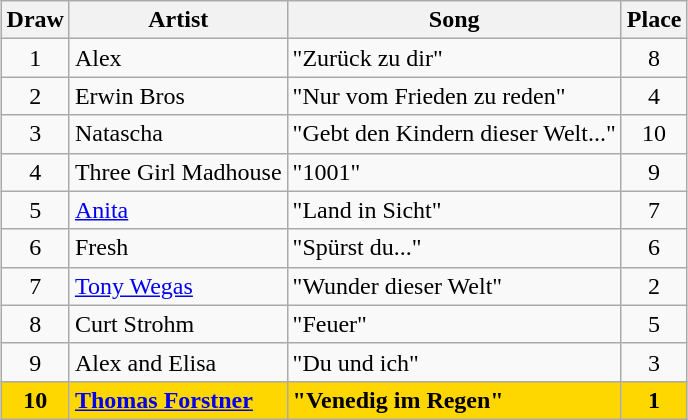<table class="sortable wikitable" style="margin: 1em auto 1em auto; text-align:center">
<tr>
<th>Draw</th>
<th>Artist</th>
<th>Song</th>
<th>Place</th>
</tr>
<tr>
<td>1</td>
<td align="left">Alex</td>
<td align="left">"Zurück zu dir"</td>
<td>8</td>
</tr>
<tr>
<td>2</td>
<td align="left">Erwin Bros</td>
<td align="left">"Nur vom Frieden zu reden"</td>
<td>4</td>
</tr>
<tr>
<td>3</td>
<td align="left">Natascha</td>
<td align="left">"Gebt den Kindern dieser Welt..."</td>
<td>10</td>
</tr>
<tr>
<td>4</td>
<td align="left">Three Girl Madhouse</td>
<td align="left">"1001"</td>
<td>9</td>
</tr>
<tr>
<td>5</td>
<td align="left"><a href='#'>Anita</a></td>
<td align="left">"Land in Sicht"</td>
<td>7</td>
</tr>
<tr>
<td>6</td>
<td align="left">Fresh</td>
<td align="left">"Spürst du..."</td>
<td>6</td>
</tr>
<tr>
<td>7</td>
<td align="left"><a href='#'>Tony Wegas</a></td>
<td align="left">"Wunder dieser Welt"</td>
<td>2</td>
</tr>
<tr>
<td>8</td>
<td align="left">Curt Strohm</td>
<td align="left">"Feuer"</td>
<td>5</td>
</tr>
<tr>
<td>9</td>
<td align="left">Alex and Elisa</td>
<td align="left">"Du und ich"</td>
<td>3</td>
</tr>
<tr style="font-weight:bold; background:gold;">
<td>10</td>
<td align="left"><a href='#'>Thomas Forstner</a></td>
<td align="left">"Venedig im Regen"</td>
<td>1</td>
</tr>
</table>
